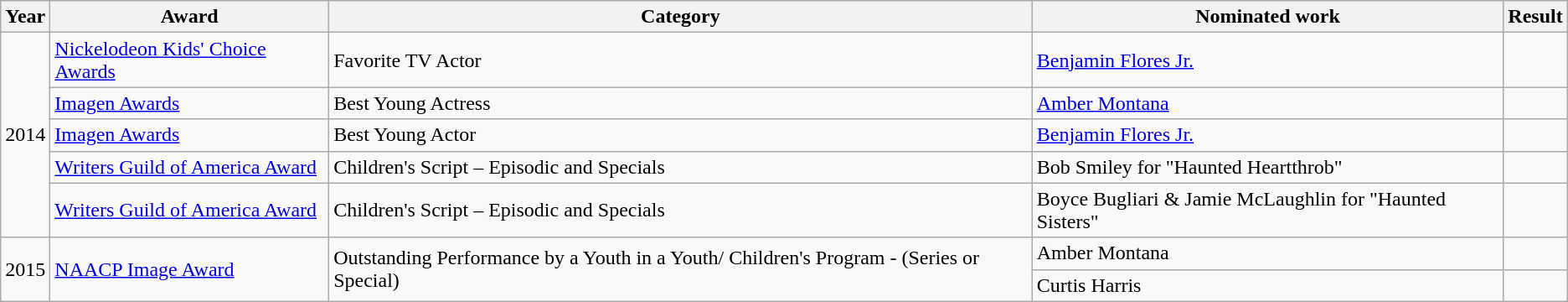<table class="wikitable sortable">
<tr>
<th>Year</th>
<th>Award</th>
<th>Category</th>
<th class="unsortable">Nominated work</th>
<th>Result</th>
</tr>
<tr>
<td rowspan="5">2014</td>
<td><a href='#'>Nickelodeon Kids' Choice Awards</a></td>
<td>Favorite TV Actor</td>
<td><a href='#'>Benjamin Flores Jr.</a></td>
<td></td>
</tr>
<tr>
<td><a href='#'>Imagen Awards</a></td>
<td>Best Young Actress</td>
<td><a href='#'>Amber Montana</a></td>
<td></td>
</tr>
<tr>
<td><a href='#'>Imagen Awards</a></td>
<td>Best Young Actor</td>
<td><a href='#'>Benjamin Flores Jr.</a></td>
<td></td>
</tr>
<tr>
<td><a href='#'>Writers Guild of America Award</a></td>
<td>Children's Script – Episodic and Specials</td>
<td>Bob Smiley for "Haunted Heartthrob"</td>
<td></td>
</tr>
<tr>
<td><a href='#'>Writers Guild of America Award</a></td>
<td>Children's Script – Episodic and Specials</td>
<td>Boyce Bugliari & Jamie McLaughlin for "Haunted Sisters"</td>
<td></td>
</tr>
<tr>
<td rowspan="2">2015</td>
<td rowspan="2"><a href='#'>NAACP Image Award</a></td>
<td rowspan="2">Outstanding Performance by a Youth in a Youth/ Children's Program - (Series or Special)</td>
<td>Amber Montana</td>
<td></td>
</tr>
<tr>
<td>Curtis Harris</td>
<td></td>
</tr>
</table>
